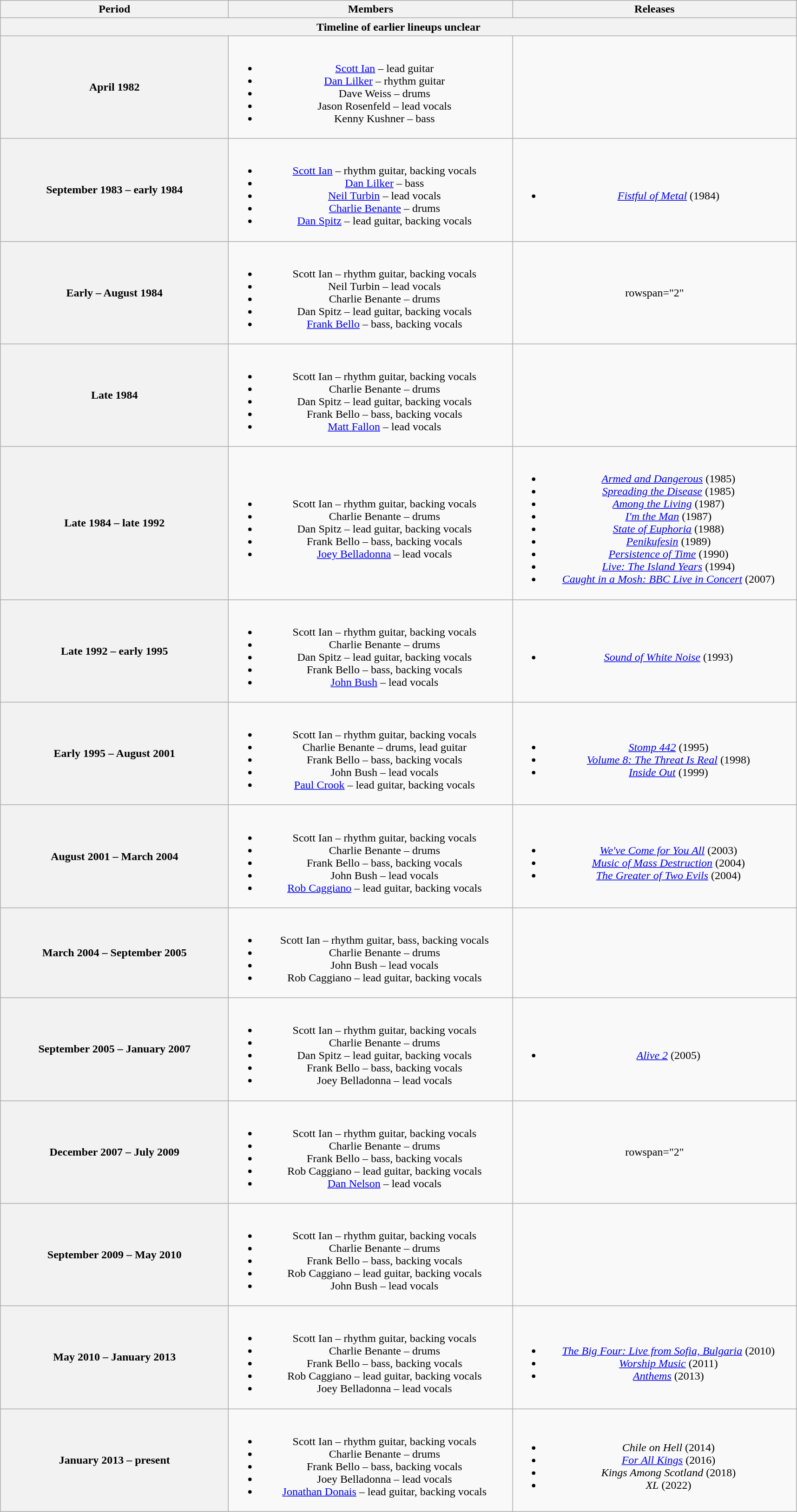<table class="wikitable plainrowheaders" style="text-align:center;">
<tr>
<th scope="col" style="width:20em;">Period</th>
<th scope="col" style="width:25em;">Members</th>
<th scope="col" style="width:25em;">Releases</th>
</tr>
<tr>
<th scope="col" colspan="3">Timeline of earlier lineups unclear</th>
</tr>
<tr>
<th scope="col">April 1982</th>
<td><br><ul><li><a href='#'>Scott Ian</a> – lead guitar</li><li><a href='#'>Dan Lilker</a> – rhythm guitar</li><li>Dave Weiss – drums</li><li>Jason Rosenfeld – lead vocals</li><li>Kenny Kushner – bass</li></ul></td>
<td></td>
</tr>
<tr>
<th scope="col">September 1983 – early 1984</th>
<td><br><ul><li><a href='#'>Scott Ian</a> – rhythm guitar, backing vocals</li><li><a href='#'>Dan Lilker</a> – bass</li><li><a href='#'>Neil Turbin</a> – lead vocals</li><li><a href='#'>Charlie Benante</a> – drums</li><li><a href='#'>Dan Spitz</a> – lead guitar, backing vocals</li></ul></td>
<td><br><ul><li><em><a href='#'>Fistful of Metal</a></em> (1984)</li></ul></td>
</tr>
<tr>
<th scope="col">Early – August 1984</th>
<td><br><ul><li>Scott Ian – rhythm guitar, backing vocals</li><li>Neil Turbin – lead vocals</li><li>Charlie Benante – drums</li><li>Dan Spitz – lead guitar, backing vocals</li><li><a href='#'>Frank Bello</a> – bass, backing vocals</li></ul></td>
<td>rowspan="2" </td>
</tr>
<tr>
<th scope="col">Late 1984</th>
<td><br><ul><li>Scott Ian – rhythm guitar, backing vocals</li><li>Charlie Benante – drums</li><li>Dan Spitz – lead guitar, backing vocals</li><li>Frank Bello – bass, backing vocals</li><li><a href='#'>Matt Fallon</a> – lead vocals</li></ul></td>
</tr>
<tr>
<th scope="col">Late 1984 – late 1992</th>
<td><br><ul><li>Scott Ian – rhythm guitar, backing vocals</li><li>Charlie Benante – drums</li><li>Dan Spitz – lead guitar, backing vocals</li><li>Frank Bello – bass, backing vocals</li><li><a href='#'>Joey Belladonna</a> – lead vocals</li></ul></td>
<td><br><ul><li><em><a href='#'>Armed and Dangerous</a></em> (1985)</li><li><em><a href='#'>Spreading the Disease</a></em> (1985)</li><li><em><a href='#'>Among the Living</a></em> (1987)</li><li><em><a href='#'>I'm the Man</a></em> (1987)</li><li><em><a href='#'>State of Euphoria</a></em> (1988)</li><li><em><a href='#'>Penikufesin</a></em> (1989)</li><li><em><a href='#'>Persistence of Time</a></em> (1990)</li><li><em><a href='#'>Live: The Island Years</a></em> (1994)</li><li><em><a href='#'>Caught in a Mosh: BBC Live in Concert</a></em> (2007)</li></ul></td>
</tr>
<tr>
<th scope="col">Late 1992 – early 1995</th>
<td><br><ul><li>Scott Ian – rhythm guitar, backing vocals</li><li>Charlie Benante – drums</li><li>Dan Spitz – lead guitar, backing vocals</li><li>Frank Bello – bass, backing vocals</li><li><a href='#'>John Bush</a> – lead vocals</li></ul></td>
<td><br><ul><li><em><a href='#'>Sound of White Noise</a></em> (1993)</li></ul></td>
</tr>
<tr>
<th scope="col">Early 1995 – August 2001</th>
<td><br><ul><li>Scott Ian – rhythm guitar, backing vocals</li><li>Charlie Benante – drums, lead guitar</li><li>Frank Bello – bass, backing vocals</li><li>John Bush – lead vocals</li><li><a href='#'>Paul Crook</a> – lead guitar, backing vocals</li></ul></td>
<td><br><ul><li><em><a href='#'>Stomp 442</a></em> (1995)</li><li><em><a href='#'>Volume 8: The Threat Is Real</a></em> (1998)</li><li><em><a href='#'>Inside Out</a></em> (1999)</li></ul></td>
</tr>
<tr>
<th scope="col">August 2001 – March 2004</th>
<td><br><ul><li>Scott Ian – rhythm guitar, backing vocals</li><li>Charlie Benante – drums</li><li>Frank Bello – bass, backing vocals</li><li>John Bush – lead vocals</li><li><a href='#'>Rob Caggiano</a> – lead guitar, backing vocals</li></ul></td>
<td><br><ul><li><em><a href='#'>We've Come for You All</a></em> (2003)</li><li><em><a href='#'>Music of Mass Destruction</a></em> (2004)</li><li><em><a href='#'>The Greater of Two Evils</a></em> (2004)</li></ul></td>
</tr>
<tr>
<th scope="col">March 2004 – September 2005</th>
<td><br><ul><li>Scott Ian – rhythm guitar, bass, backing vocals</li><li>Charlie Benante – drums</li><li>John Bush – lead vocals</li><li>Rob Caggiano – lead guitar, backing vocals</li></ul></td>
<td></td>
</tr>
<tr>
<th scope="col">September 2005 – January 2007</th>
<td><br><ul><li>Scott Ian – rhythm guitar, backing vocals</li><li>Charlie Benante – drums</li><li>Dan Spitz – lead guitar, backing vocals</li><li>Frank Bello – bass, backing vocals</li><li>Joey Belladonna – lead vocals</li></ul></td>
<td><br><ul><li><em><a href='#'>Alive 2</a></em> (2005)</li></ul></td>
</tr>
<tr>
<th scope="col">December 2007 – July 2009</th>
<td><br><ul><li>Scott Ian – rhythm guitar, backing vocals</li><li>Charlie Benante – drums</li><li>Frank Bello – bass, backing vocals</li><li>Rob Caggiano – lead guitar, backing vocals</li><li><a href='#'>Dan Nelson</a> – lead vocals</li></ul></td>
<td>rowspan="2" </td>
</tr>
<tr>
<th scope="col">September 2009 – May 2010</th>
<td><br><ul><li>Scott Ian – rhythm guitar, backing vocals</li><li>Charlie Benante – drums</li><li>Frank Bello – bass, backing vocals</li><li>Rob Caggiano – lead guitar, backing vocals</li><li>John Bush – lead vocals</li></ul></td>
</tr>
<tr>
<th scope="col">May 2010 – January 2013</th>
<td><br><ul><li>Scott Ian – rhythm guitar, backing vocals</li><li>Charlie Benante – drums</li><li>Frank Bello – bass, backing vocals</li><li>Rob Caggiano – lead guitar, backing vocals</li><li>Joey Belladonna – lead vocals</li></ul></td>
<td><br><ul><li><em><a href='#'>The Big Four: Live from Sofia, Bulgaria</a></em> (2010)</li><li><em><a href='#'>Worship Music</a></em> (2011)</li><li><em><a href='#'>Anthems</a></em> (2013)</li></ul></td>
</tr>
<tr>
<th scope="col">January 2013 – present</th>
<td><br><ul><li>Scott Ian – rhythm guitar, backing vocals</li><li>Charlie Benante – drums</li><li>Frank Bello – bass, backing vocals</li><li>Joey Belladonna – lead vocals</li><li><a href='#'>Jonathan Donais</a> – lead guitar, backing vocals</li></ul></td>
<td><br><ul><li><em>Chile on Hell</em> (2014)</li><li><em><a href='#'>For All Kings</a></em> (2016)</li><li><em>Kings Among Scotland</em> (2018)</li><li><em>XL</em> (2022)</li></ul></td>
</tr>
</table>
